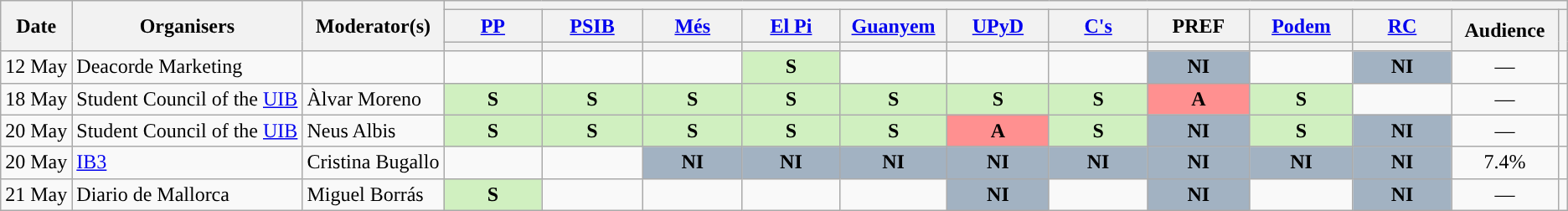<table class="wikitable" style="text-align:center;">
<tr>
<th rowspan="3">Date</th>
<th rowspan="3">Organisers</th>
<th rowspan="3">Moderator(s)</th>
<th colspan="12">        </th>
</tr>
<tr>
<th scope="col" style="width:5em;"><a href='#'>PP</a></th>
<th scope="col" style="width:5em;"><a href='#'>PSIB</a></th>
<th scope="col" style="width:5em;"><a href='#'>Més</a></th>
<th scope="col" style="width:5em;"><a href='#'>El Pi</a></th>
<th scope="col" style="width:5em;"><a href='#'>Guanyem</a></th>
<th scope="col" style="width:5em;"><a href='#'>UPyD</a></th>
<th scope="col" style="width:5em;"><a href='#'>C's</a></th>
<th scope="col" style="width:5em;">PREF</th>
<th scope="col" style="width:5em;"><a href='#'>Podem</a></th>
<th scope="col" style="width:5em;"><a href='#'>RC</a></th>
<th rowspan="2" scope="col" style="width:5em;">Audience</th>
<th rowspan="2"></th>
</tr>
<tr>
<th style="color:inherit;background:"></th>
<th style="color:inherit;background:"></th>
<th style="color:inherit;background:"></th>
<th style="color:inherit;background:"></th>
<th style="color:inherit;background:"></th>
<th style="color:inherit;background:"></th>
<th style="color:inherit;background:"></th>
<th style="color:inherit;background:"></th>
<th style="color:inherit;background:"></th>
<th style="color:inherit;background:"></th>
</tr>
<tr>
<td style="white-space:nowrap; text-align:left;">12 May</td>
<td style="white-space:nowrap; text-align:left;">Deacorde Marketing</td>
<td style="white-space:nowrap; text-align:left;"></td>
<td></td>
<td></td>
<td></td>
<td style="background:#D0F0C0;"><strong>S</strong><br></td>
<td></td>
<td></td>
<td></td>
<td style="background:#A2B2C2;"><strong>NI</strong></td>
<td></td>
<td style="background:#A2B2C2;"><strong>NI</strong></td>
<td>—</td>
<td></td>
</tr>
<tr>
<td style="white-space:nowrap; text-align:left;">18 May</td>
<td style="white-space:nowrap; text-align:left;">Student Council of the <a href='#'>UIB</a></td>
<td style="white-space:nowrap; text-align:left;">Àlvar Moreno</td>
<td style="background:#D0F0C0;"><strong>S</strong><br></td>
<td style="background:#D0F0C0;"><strong>S</strong><br></td>
<td style="background:#D0F0C0;"><strong>S</strong><br></td>
<td style="background:#D0F0C0;"><strong>S</strong><br></td>
<td style="background:#D0F0C0;"><strong>S</strong><br></td>
<td style="background:#D0F0C0;"><strong>S</strong><br></td>
<td style="background:#D0F0C0;"><strong>S</strong><br></td>
<td style="background:#FF9090;"><strong>A</strong></td>
<td style="background:#D0F0C0;"><strong>S</strong><br></td>
<td></td>
<td>—</td>
<td></td>
</tr>
<tr>
<td style="white-space:nowrap; text-align:left;">20 May</td>
<td style="white-space:nowrap; text-align:left;">Student Council of the <a href='#'>UIB</a></td>
<td style="white-space:nowrap; text-align:left;">Neus Albis</td>
<td style="background:#D0F0C0;"><strong>S</strong><br></td>
<td style="background:#D0F0C0;"><strong>S</strong><br></td>
<td style="background:#D0F0C0;"><strong>S</strong><br></td>
<td style="background:#D0F0C0;"><strong>S</strong><br></td>
<td style="background:#D0F0C0;"><strong>S</strong><br></td>
<td style="background:#FF9090;"><strong>A</strong></td>
<td style="background:#D0F0C0;"><strong>S</strong><br></td>
<td style="background:#A2B2C2;"><strong>NI</strong></td>
<td style="background:#D0F0C0;"><strong>S</strong><br></td>
<td style="background:#A2B2C2;"><strong>NI</strong></td>
<td>—</td>
<td></td>
</tr>
<tr>
<td style="white-space:nowrap; text-align:left;">20 May</td>
<td style="white-space:nowrap; text-align:left;"><a href='#'>IB3</a></td>
<td style="white-space:nowrap; text-align:left;">Cristina Bugallo</td>
<td></td>
<td></td>
<td style="background:#A2B2C2;"><strong>NI</strong></td>
<td style="background:#A2B2C2;"><strong>NI</strong></td>
<td style="background:#A2B2C2;"><strong>NI</strong></td>
<td style="background:#A2B2C2;"><strong>NI</strong></td>
<td style="background:#A2B2C2;"><strong>NI</strong></td>
<td style="background:#A2B2C2;"><strong>NI</strong></td>
<td style="background:#A2B2C2;"><strong>NI</strong></td>
<td style="background:#A2B2C2;"><strong>NI</strong></td>
<td>7.4%<br></td>
<td><br></td>
</tr>
<tr>
<td style="white-space:nowrap; text-align:left;">21 May</td>
<td style="white-space:nowrap; text-align:left;">Diario de Mallorca</td>
<td style="white-space:nowrap; text-align:left;">Miguel Borrás</td>
<td style="background:#D0F0C0;"><strong>S</strong><br></td>
<td></td>
<td></td>
<td></td>
<td></td>
<td style="background:#A2B2C2;"><strong>NI</strong></td>
<td></td>
<td style="background:#A2B2C2;"><strong>NI</strong></td>
<td></td>
<td style="background:#A2B2C2;"><strong>NI</strong></td>
<td>—</td>
<td></td>
</tr>
</table>
